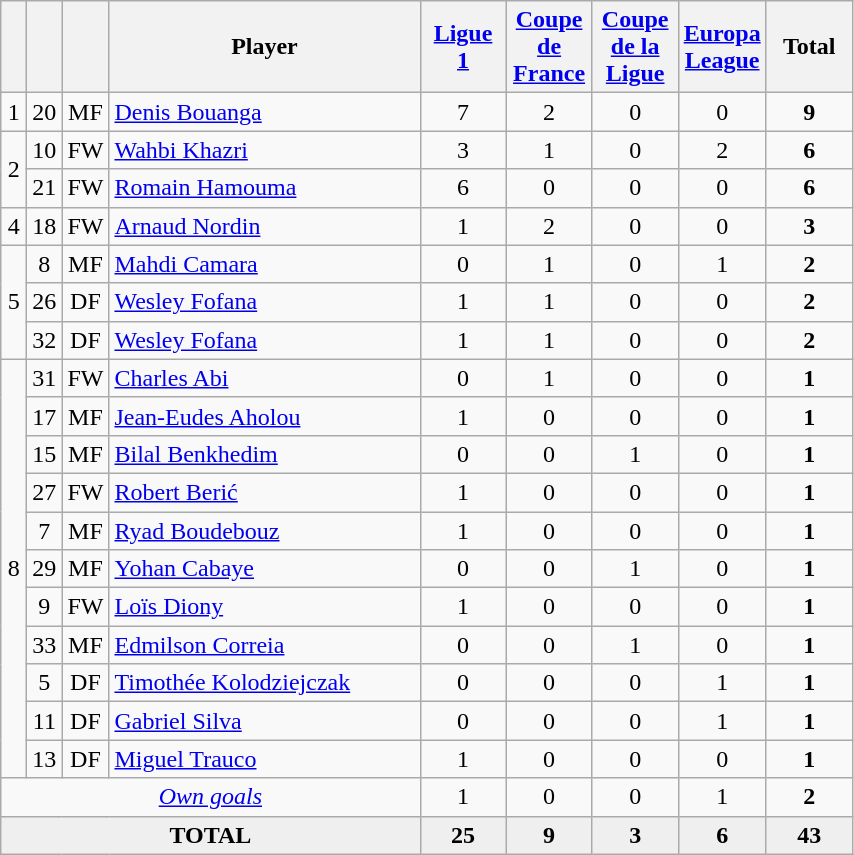<table class="wikitable sortable" style="text-align:center;">
<tr>
<th width=10></th>
<th width=10></th>
<th width=10></th>
<th width=200>Player</th>
<th width=50><a href='#'>Ligue 1</a></th>
<th width=50><a href='#'>Coupe de France</a></th>
<th width=50><a href='#'>Coupe de la Ligue</a></th>
<th width=50><a href='#'>Europa League</a></th>
<th width=50>Total</th>
</tr>
<tr>
<td>1</td>
<td>20</td>
<td>MF</td>
<td align=left> <a href='#'>Denis Bouanga</a></td>
<td>7</td>
<td>2</td>
<td>0</td>
<td>0</td>
<td><strong>9</strong></td>
</tr>
<tr>
<td rowspan="2">2</td>
<td>10</td>
<td>FW</td>
<td align=left> <a href='#'>Wahbi Khazri</a></td>
<td>3</td>
<td>1</td>
<td>0</td>
<td>2</td>
<td><strong>6</strong></td>
</tr>
<tr>
<td>21</td>
<td>FW</td>
<td align=left> <a href='#'>Romain Hamouma</a></td>
<td>6</td>
<td>0</td>
<td>0</td>
<td>0</td>
<td><strong>6</strong></td>
</tr>
<tr>
<td>4</td>
<td>18</td>
<td>FW</td>
<td align=left> <a href='#'>Arnaud Nordin</a></td>
<td>1</td>
<td>2</td>
<td>0</td>
<td>0</td>
<td><strong>3</strong></td>
</tr>
<tr>
<td rowspan="3">5</td>
<td>8</td>
<td>MF</td>
<td align=left> <a href='#'>Mahdi Camara</a></td>
<td>0</td>
<td>1</td>
<td>0</td>
<td>1</td>
<td><strong>2</strong></td>
</tr>
<tr>
<td>26</td>
<td>DF</td>
<td align=left> <a href='#'>Wesley Fofana</a></td>
<td>1</td>
<td>1</td>
<td>0</td>
<td>0</td>
<td><strong>2</strong></td>
</tr>
<tr>
<td>32</td>
<td>DF</td>
<td align=left> <a href='#'>Wesley Fofana</a></td>
<td>1</td>
<td>1</td>
<td>0</td>
<td>0</td>
<td><strong>2</strong></td>
</tr>
<tr>
<td rowspan="11">8</td>
<td>31</td>
<td>FW</td>
<td align=left> <a href='#'>Charles Abi</a></td>
<td>0</td>
<td>1</td>
<td>0</td>
<td>0</td>
<td><strong>1</strong></td>
</tr>
<tr>
<td>17</td>
<td>MF</td>
<td align=left> <a href='#'>Jean-Eudes Aholou</a></td>
<td>1</td>
<td>0</td>
<td>0</td>
<td>0</td>
<td><strong>1</strong></td>
</tr>
<tr>
<td>15</td>
<td>MF</td>
<td align=left> <a href='#'>Bilal Benkhedim</a></td>
<td>0</td>
<td>0</td>
<td>1</td>
<td>0</td>
<td><strong>1</strong></td>
</tr>
<tr>
<td>27</td>
<td>FW</td>
<td align=left> <a href='#'>Robert Berić</a></td>
<td>1</td>
<td>0</td>
<td>0</td>
<td>0</td>
<td><strong>1</strong></td>
</tr>
<tr>
<td>7</td>
<td>MF</td>
<td align=left> <a href='#'>Ryad Boudebouz</a></td>
<td>1</td>
<td>0</td>
<td>0</td>
<td>0</td>
<td><strong>1</strong></td>
</tr>
<tr>
<td>29</td>
<td>MF</td>
<td align=left> <a href='#'>Yohan Cabaye</a></td>
<td>0</td>
<td>0</td>
<td>1</td>
<td>0</td>
<td><strong>1</strong></td>
</tr>
<tr>
<td>9</td>
<td>FW</td>
<td align=left> <a href='#'>Loïs Diony</a></td>
<td>1</td>
<td>0</td>
<td>0</td>
<td>0</td>
<td><strong>1</strong></td>
</tr>
<tr>
<td>33</td>
<td>MF</td>
<td align=left> <a href='#'>Edmilson Correia</a></td>
<td>0</td>
<td>0</td>
<td>1</td>
<td>0</td>
<td><strong>1</strong></td>
</tr>
<tr>
<td>5</td>
<td>DF</td>
<td align=left> <a href='#'>Timothée Kolodziejczak</a></td>
<td>0</td>
<td>0</td>
<td>0</td>
<td>1</td>
<td><strong>1</strong></td>
</tr>
<tr>
<td>11</td>
<td>DF</td>
<td align=left> <a href='#'>Gabriel Silva</a></td>
<td>0</td>
<td>0</td>
<td>0</td>
<td>1</td>
<td><strong>1</strong></td>
</tr>
<tr>
<td>13</td>
<td>DF</td>
<td align=left> <a href='#'>Miguel Trauco</a></td>
<td>1</td>
<td>0</td>
<td>0</td>
<td>0</td>
<td><strong>1</strong></td>
</tr>
<tr>
<td colspan="4"><a href='#'><em>Own goals</em></a></td>
<td>1</td>
<td>0</td>
<td>0</td>
<td>1</td>
<td><strong>2</strong></td>
</tr>
<tr bgcolor="#EFEFEF">
<td colspan=4><strong>TOTAL</strong></td>
<td><strong>25</strong></td>
<td><strong>9</strong></td>
<td><strong>3</strong></td>
<td><strong>6</strong></td>
<td><strong>43</strong></td>
</tr>
</table>
